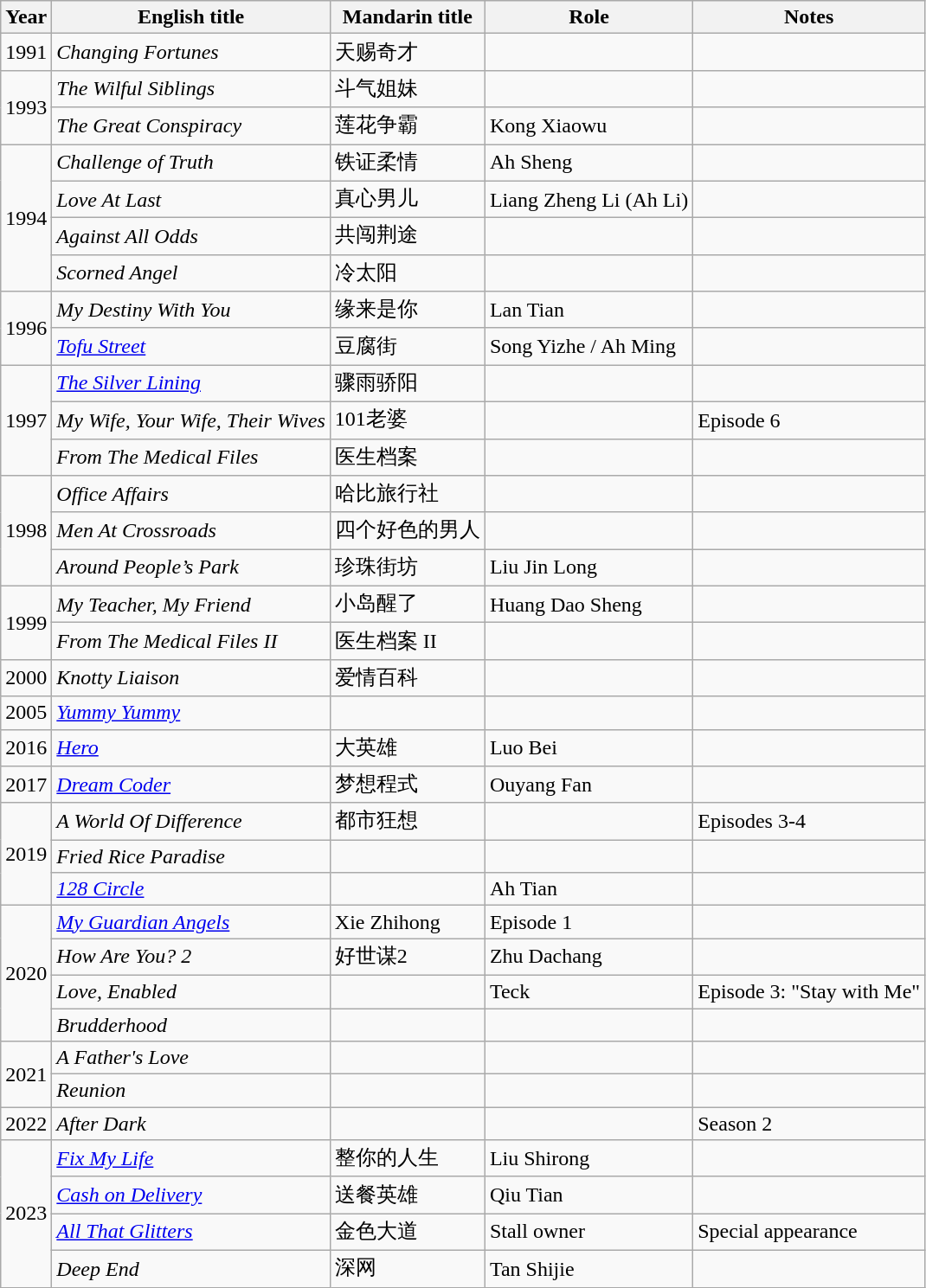<table class="wikitable sortable">
<tr>
<th>Year</th>
<th>English title</th>
<th>Mandarin title</th>
<th>Role</th>
<th class="unsortable">Notes</th>
</tr>
<tr>
<td>1991</td>
<td><em>Changing Fortunes</em></td>
<td>天赐奇才</td>
<td></td>
<td></td>
</tr>
<tr>
<td rowspan="2">1993</td>
<td><em>The Wilful Siblings</em></td>
<td>斗气姐妹</td>
<td></td>
<td></td>
</tr>
<tr>
<td><em>The Great Conspiracy</em></td>
<td>莲花争霸</td>
<td>Kong Xiaowu</td>
<td></td>
</tr>
<tr>
<td rowspan="4">1994</td>
<td><em>Challenge of Truth</em></td>
<td>铁证柔情</td>
<td>Ah Sheng</td>
<td></td>
</tr>
<tr>
<td><em>Love At Last</em></td>
<td>真心男儿</td>
<td>Liang Zheng Li (Ah Li)</td>
<td></td>
</tr>
<tr>
<td><em>Against All Odds</em></td>
<td>共闯荆途</td>
<td></td>
<td></td>
</tr>
<tr>
<td><em>Scorned Angel</em></td>
<td>冷太阳</td>
<td></td>
<td></td>
</tr>
<tr>
<td rowspan="2">1996</td>
<td><em>My Destiny With You</em></td>
<td>缘来是你</td>
<td>Lan Tian</td>
<td></td>
</tr>
<tr>
<td><em><a href='#'>Tofu Street</a></em></td>
<td>豆腐街</td>
<td>Song Yizhe / Ah Ming</td>
<td></td>
</tr>
<tr>
<td rowspan="3">1997</td>
<td><em><a href='#'>The Silver Lining</a></em></td>
<td>骤雨骄阳</td>
<td></td>
<td></td>
</tr>
<tr>
<td><em>My Wife, Your Wife, Their Wives</em></td>
<td>101老婆</td>
<td></td>
<td>Episode 6</td>
</tr>
<tr>
<td><em>From The Medical Files</em></td>
<td>医生档案</td>
<td></td>
<td></td>
</tr>
<tr>
<td rowspan="3">1998</td>
<td><em>Office Affairs</em></td>
<td>哈比旅行社</td>
<td></td>
<td></td>
</tr>
<tr>
<td><em>Men At Crossroads</em></td>
<td>四个好色的男人</td>
<td></td>
<td></td>
</tr>
<tr>
<td><em>Around People’s Park</em></td>
<td>珍珠街坊</td>
<td>Liu Jin Long</td>
<td></td>
</tr>
<tr>
<td rowspan="2">1999</td>
<td><em>My Teacher, My Friend</em></td>
<td>小岛醒了</td>
<td>Huang Dao Sheng</td>
<td></td>
</tr>
<tr>
<td><em>From The Medical Files II</em></td>
<td>医生档案 II</td>
<td></td>
<td></td>
</tr>
<tr>
<td>2000</td>
<td><em>Knotty Liaison</em></td>
<td>爱情百科</td>
<td></td>
<td></td>
</tr>
<tr>
<td>2005</td>
<td><em><a href='#'>Yummy Yummy</a></em></td>
<td></td>
<td></td>
<td></td>
</tr>
<tr>
<td>2016</td>
<td><em><a href='#'>Hero</a></em></td>
<td>大英雄</td>
<td>Luo Bei</td>
<td></td>
</tr>
<tr>
<td>2017</td>
<td><em><a href='#'>Dream Coder</a></em></td>
<td>梦想程式</td>
<td>Ouyang Fan</td>
<td></td>
</tr>
<tr>
<td rowspan="3">2019</td>
<td><em>A World Of Difference</em></td>
<td>都市狂想</td>
<td></td>
<td>Episodes 3-4</td>
</tr>
<tr>
<td><em>Fried Rice Paradise</em></td>
<td></td>
<td></td>
<td></td>
</tr>
<tr>
<td><em><a href='#'>128 Circle</a></em></td>
<td></td>
<td>Ah Tian</td>
<td></td>
</tr>
<tr>
<td rowspan="4">2020</td>
<td><em><a href='#'>My Guardian Angels</a></em></td>
<td>Xie Zhihong</td>
<td>Episode 1</td>
<td></td>
</tr>
<tr>
<td><em>How Are You? 2</em></td>
<td>好世谋2</td>
<td>Zhu Dachang</td>
<td></td>
</tr>
<tr>
<td><em>Love, Enabled</em></td>
<td></td>
<td>Teck</td>
<td>Episode 3: "Stay with Me"</td>
</tr>
<tr>
<td><em>Brudderhood</em></td>
<td></td>
<td></td>
<td></td>
</tr>
<tr>
<td rowspan="2">2021</td>
<td><em>A Father's Love</em></td>
<td></td>
<td></td>
<td></td>
</tr>
<tr>
<td><em>Reunion</em></td>
<td></td>
<td></td>
<td></td>
</tr>
<tr>
<td>2022</td>
<td><em>After Dark</em></td>
<td></td>
<td></td>
<td>Season 2</td>
</tr>
<tr>
<td rowspan="4">2023</td>
<td><em><a href='#'>Fix My Life</a></em></td>
<td>整你的人生</td>
<td>Liu Shirong</td>
<td></td>
</tr>
<tr>
<td><em><a href='#'>Cash on Delivery</a></em></td>
<td>送餐英雄</td>
<td>Qiu Tian</td>
<td></td>
</tr>
<tr>
<td><em><a href='#'>All That Glitters</a></em></td>
<td>金色大道</td>
<td>Stall owner</td>
<td>Special appearance</td>
</tr>
<tr>
<td><em>Deep End</em></td>
<td>深网</td>
<td>Tan Shijie</td>
<td></td>
</tr>
</table>
